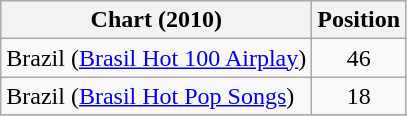<table class="wikitable sortable">
<tr>
<th>Chart (2010)</th>
<th>Position</th>
</tr>
<tr>
<td>Brazil (<a href='#'>Brasil Hot 100 Airplay</a>)</td>
<td align="center">46</td>
</tr>
<tr>
<td>Brazil (<a href='#'>Brasil Hot Pop Songs</a>)</td>
<td align="center">18</td>
</tr>
<tr>
</tr>
</table>
